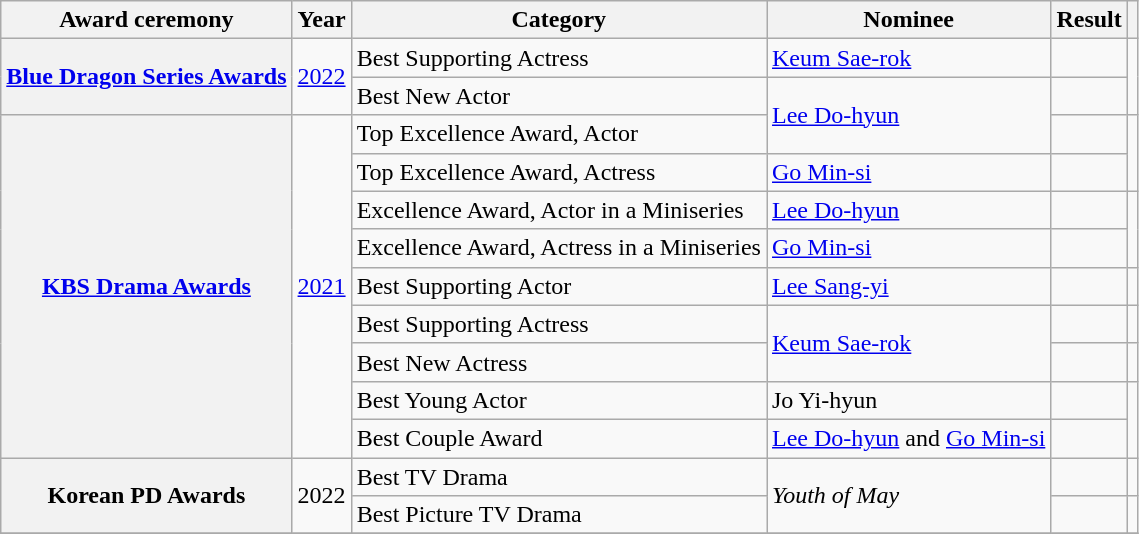<table class="wikitable sortable plainrowheaders">
<tr>
<th scope="col">Award ceremony</th>
<th scope="col">Year</th>
<th scope="col">Category</th>
<th scope="col">Nominee</th>
<th scope="col">Result</th>
<th scope="col" class="unsortable"></th>
</tr>
<tr>
<th scope="row" rowspan="2"><a href='#'>Blue Dragon Series Awards</a></th>
<td rowspan="2"><a href='#'>2022</a></td>
<td>Best Supporting Actress</td>
<td><a href='#'>Keum Sae-rok</a></td>
<td></td>
<td rowspan="2"></td>
</tr>
<tr>
<td>Best New Actor</td>
<td rowspan="2"><a href='#'>Lee Do-hyun</a></td>
<td></td>
</tr>
<tr>
<th scope="row" rowspan="9"><a href='#'>KBS Drama Awards</a></th>
<td rowspan="9"><a href='#'>2021</a></td>
<td>Top Excellence Award, Actor</td>
<td></td>
<td rowspan="2"></td>
</tr>
<tr>
<td>Top Excellence Award, Actress</td>
<td><a href='#'>Go Min-si</a></td>
<td></td>
</tr>
<tr>
<td>Excellence Award, Actor in a Miniseries</td>
<td><a href='#'>Lee Do-hyun</a></td>
<td></td>
<td rowspan="2"></td>
</tr>
<tr>
<td>Excellence Award, Actress in a Miniseries</td>
<td><a href='#'>Go Min-si</a></td>
<td></td>
</tr>
<tr>
<td>Best Supporting Actor</td>
<td><a href='#'>Lee Sang-yi</a></td>
<td></td>
<td></td>
</tr>
<tr>
<td>Best Supporting Actress</td>
<td rowspan="2"><a href='#'>Keum Sae-rok</a></td>
<td></td>
<td></td>
</tr>
<tr>
<td>Best New Actress</td>
<td></td>
<td></td>
</tr>
<tr>
<td>Best Young Actor</td>
<td>Jo Yi-hyun</td>
<td></td>
<td rowspan="2"></td>
</tr>
<tr>
<td>Best Couple Award</td>
<td><a href='#'>Lee Do-hyun</a> and <a href='#'>Go Min-si</a></td>
<td></td>
</tr>
<tr>
<th scope="row" rowspan="2">Korean PD Awards</th>
<td rowspan="2">2022</td>
<td>Best TV Drama</td>
<td rowspan="2"><em>Youth of May</em></td>
<td></td>
<td></td>
</tr>
<tr>
<td>Best Picture TV Drama</td>
<td></td>
<td></td>
</tr>
<tr>
</tr>
</table>
